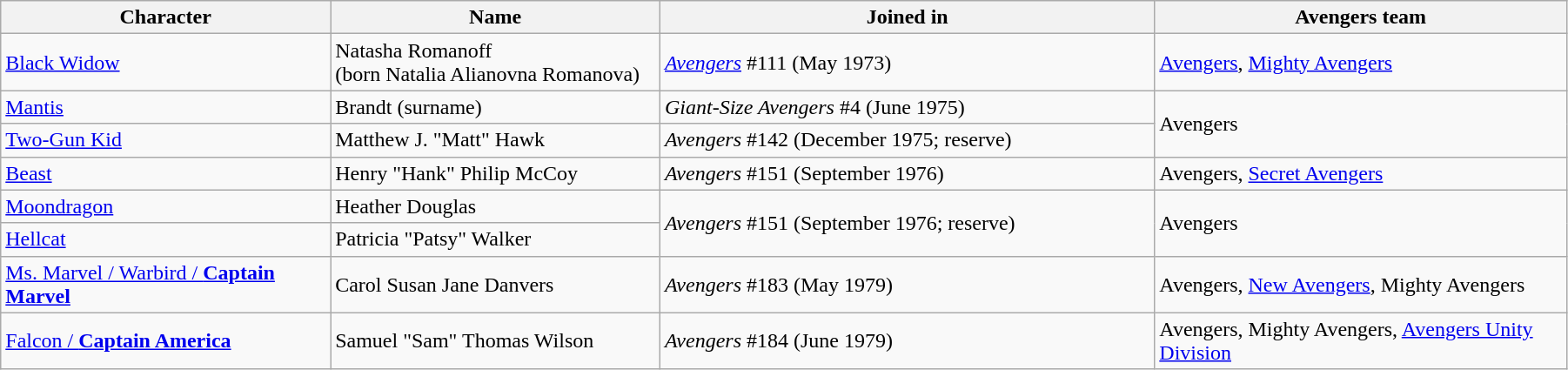<table class="wikitable sortable" style="width:95%;">
<tr>
<th style="width:20%;">Character</th>
<th style="width:20%;">Name</th>
<th style="width:30%;">Joined in</th>
<th style="width:25%;">Avengers team</th>
</tr>
<tr>
<td><a href='#'>Black Widow</a></td>
<td>Natasha Romanoff<br>(born Natalia Alianovna Romanova)</td>
<td><em><a href='#'>Avengers</a></em>  #111 (May 1973)</td>
<td><a href='#'>Avengers</a>, <a href='#'>Mighty Avengers</a></td>
</tr>
<tr>
<td><a href='#'>Mantis</a></td>
<td>Brandt (surname)</td>
<td><em>Giant-Size Avengers</em> #4 (June 1975)</td>
<td rowspan=2>Avengers</td>
</tr>
<tr>
<td><a href='#'>Two-Gun Kid</a></td>
<td>Matthew J. "Matt" Hawk</td>
<td><em>Avengers</em> #142 (December 1975; reserve)</td>
</tr>
<tr>
<td><a href='#'>Beast</a></td>
<td>Henry "Hank" Philip McCoy</td>
<td><em>Avengers</em> #151 (September 1976)</td>
<td>Avengers, <a href='#'>Secret Avengers</a></td>
</tr>
<tr>
<td><a href='#'>Moondragon</a></td>
<td>Heather Douglas</td>
<td rowspan=2><em>Avengers</em> #151 (September 1976; reserve)</td>
<td rowspan=2>Avengers</td>
</tr>
<tr>
<td><a href='#'>Hellcat</a></td>
<td>Patricia "Patsy" Walker</td>
</tr>
<tr>
<td><a href='#'>Ms. Marvel / Warbird / <strong>Captain Marvel</strong></a></td>
<td>Carol Susan Jane Danvers</td>
<td><em>Avengers</em> #183 (May 1979)</td>
<td>Avengers, <a href='#'>New Avengers</a>, Mighty Avengers</td>
</tr>
<tr>
<td><a href='#'>Falcon / <strong>Captain America</strong></a></td>
<td>Samuel "Sam" Thomas Wilson</td>
<td><em>Avengers</em> #184 (June 1979)</td>
<td>Avengers, Mighty Avengers, <a href='#'>Avengers Unity Division</a></td>
</tr>
</table>
